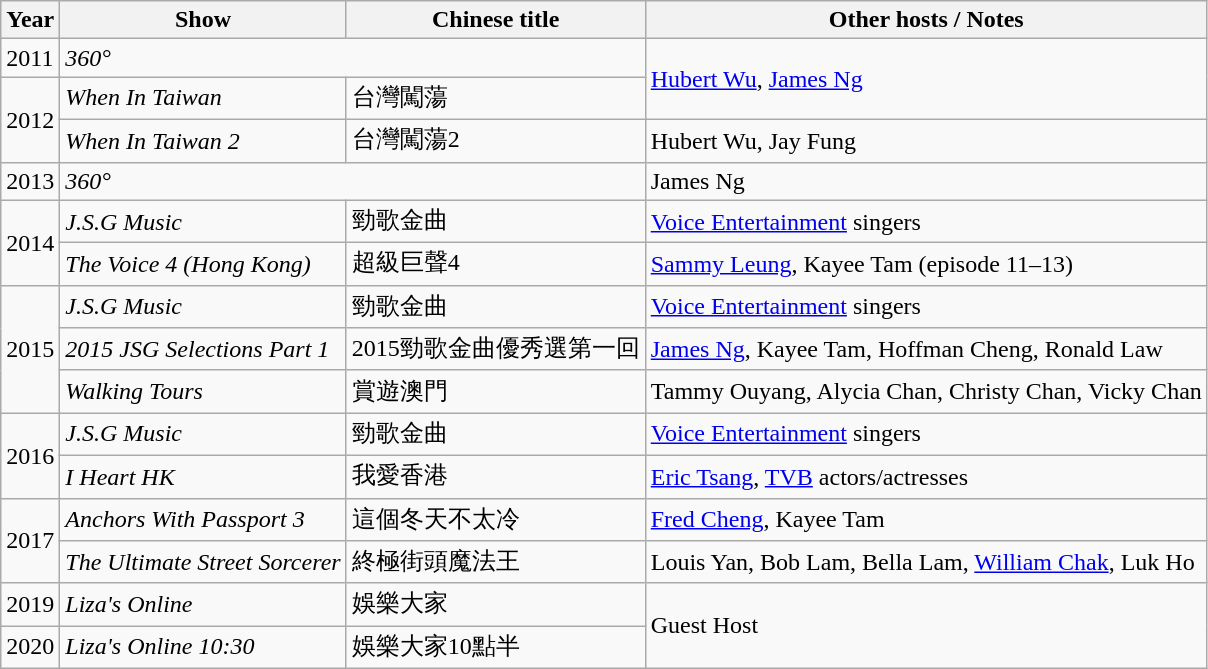<table class="wikitable">
<tr>
<th>Year</th>
<th>Show</th>
<th>Chinese title</th>
<th>Other hosts / Notes</th>
</tr>
<tr>
<td>2011</td>
<td colspan="2" rowspan="2"><em>360°</em></td>
<td rowspan="3"><a href='#'>Hubert Wu</a>, <a href='#'>James Ng</a></td>
</tr>
<tr>
<td rowspan="3">2012</td>
</tr>
<tr>
<td><em>When In Taiwan</em></td>
<td>台灣闖蕩</td>
</tr>
<tr>
<td><em>When In Taiwan 2</em></td>
<td>台灣闖蕩2</td>
<td>Hubert Wu, Jay Fung</td>
</tr>
<tr>
<td>2013</td>
<td colspan="2"><em>360°</em></td>
<td>James Ng</td>
</tr>
<tr>
<td rowspan="2">2014</td>
<td><em>J.S.G Music</em></td>
<td>勁歌金曲</td>
<td><a href='#'>Voice Entertainment</a> singers</td>
</tr>
<tr>
<td><em>The Voice 4 (Hong Kong)</em></td>
<td>超級巨聲4</td>
<td><a href='#'>Sammy Leung</a>, Kayee Tam (episode 11–13)</td>
</tr>
<tr>
<td rowspan="3">2015</td>
<td><em>J.S.G Music</em></td>
<td>勁歌金曲</td>
<td><a href='#'>Voice Entertainment</a> singers</td>
</tr>
<tr>
<td><em>2015 JSG Selections Part 1</em></td>
<td>2015勁歌金曲優秀選第一回</td>
<td><a href='#'>James Ng</a>, Kayee Tam, Hoffman Cheng, Ronald Law</td>
</tr>
<tr>
<td><em>Walking Tours</em></td>
<td>賞遊澳門</td>
<td>Tammy Ouyang, Alycia Chan, Christy Chan, Vicky Chan</td>
</tr>
<tr>
<td rowspan="2">2016</td>
<td><em>J.S.G Music</em></td>
<td>勁歌金曲</td>
<td><a href='#'>Voice Entertainment</a> singers</td>
</tr>
<tr>
<td><em>I Heart HK</em></td>
<td>我愛香港</td>
<td><a href='#'>Eric Tsang</a>, <a href='#'>TVB</a> actors/actresses</td>
</tr>
<tr>
<td rowspan="2">2017</td>
<td><em>Anchors With Passport 3</em></td>
<td>這個冬天不太冷</td>
<td><a href='#'>Fred Cheng</a>, Kayee Tam</td>
</tr>
<tr>
<td><em>The Ultimate Street Sorcerer</em></td>
<td>終極街頭魔法王</td>
<td>Louis Yan, Bob Lam, Bella Lam, <a href='#'>William Chak</a>, Luk Ho</td>
</tr>
<tr>
<td>2019</td>
<td><em>Liza's Online</em></td>
<td>娛樂大家</td>
<td rowspan="2">Guest Host</td>
</tr>
<tr>
<td>2020</td>
<td><em>Liza's Online 10:30</em></td>
<td>娛樂大家10點半</td>
</tr>
</table>
